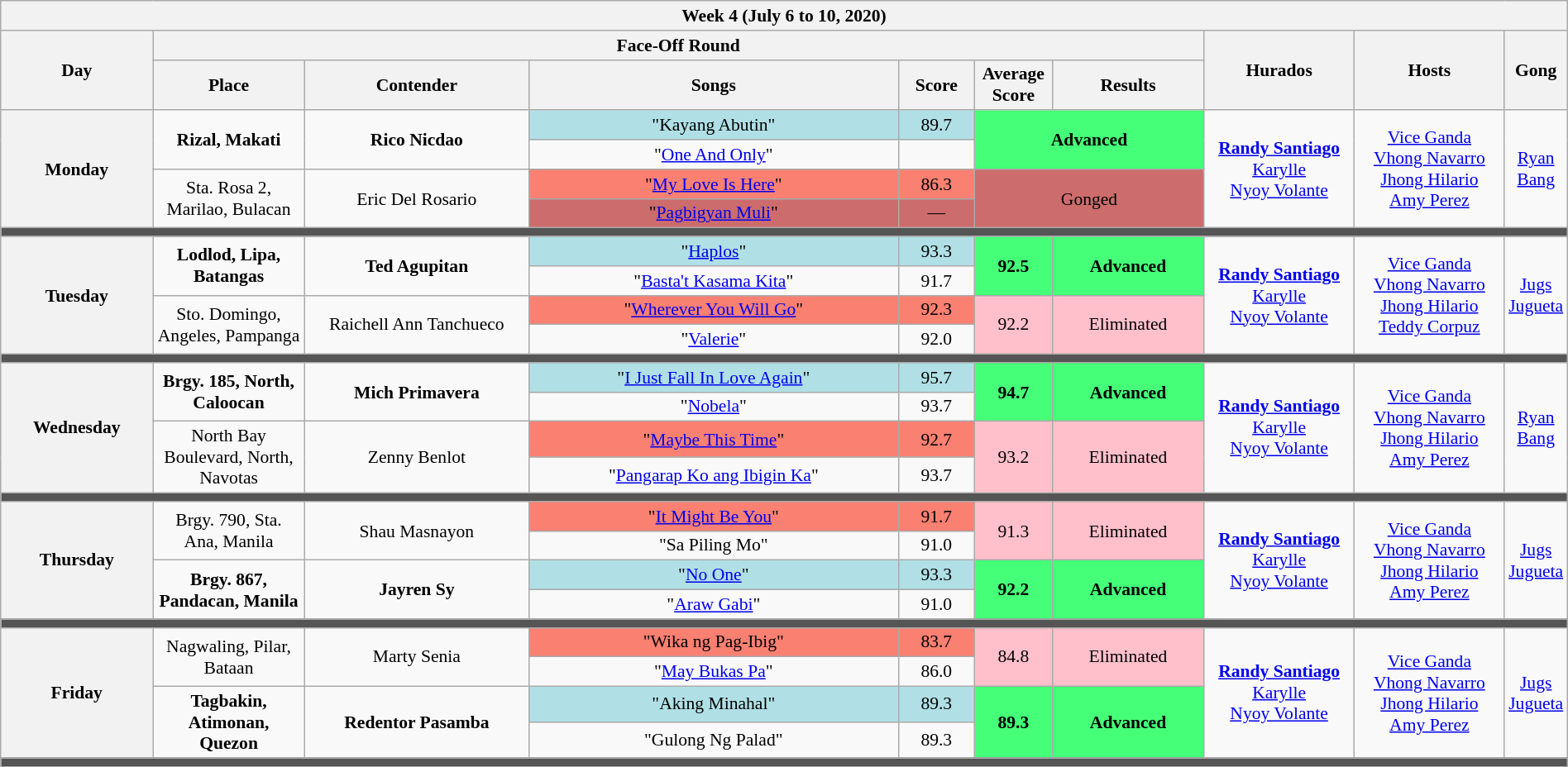<table class="wikitable mw-collapsible mw-collapsed" style="width:100%; text-align:center; font-size: 90%">
<tr>
<th colspan="10">Week 4 (July 6 to 10, 2020)</th>
</tr>
<tr>
<th rowspan="2" width="10%">Day</th>
<th colspan="6">Face-Off Round</th>
<th rowspan="2" width="10%">Hurados</th>
<th rowspan="2" width="10%">Hosts</th>
<th rowspan="2" width="05%">Gong</th>
</tr>
<tr>
<th width="10%">Place</th>
<th width="15%">Contender</th>
<th width="25%">Songs</th>
<th width="05%">Score</th>
<th width="05%">Average Score</th>
<th width="10%">Results</th>
</tr>
<tr>
<th rowspan="4">Monday<br><small></small></th>
<td rowspan="2" style="background:__;"><strong>Rizal, Makati</strong></td>
<td rowspan="2" style="background:__;"><strong>Rico Nicdao</strong></td>
<td style="background:#B0E0E6;">"Kayang Abutin"</td>
<td style="background:#B0E0E6;">89.7</td>
<td rowspan= "2" colspan="2" style="background:#44ff77;"><strong>Advanced</strong></td>
<td rowspan="4"><strong><a href='#'>Randy Santiago</a></strong><br> <a href='#'>Karylle</a> <br> <a href='#'>Nyoy Volante</a></td>
<td rowspan="4"><a href='#'>Vice Ganda</a><br> <a href='#'>Vhong Navarro</a><br><a href='#'>Jhong Hilario</a><br> <a href='#'>Amy Perez</a></td>
<td rowspan="4"><a href='#'>Ryan Bang</a></td>
</tr>
<tr>
<td>"<a href='#'>One And Only</a>"</td>
<td></td>
</tr>
<tr>
<td rowspan="2" style="background:#;">Sta. Rosa 2, Marilao, Bulacan</td>
<td rowspan="2" style="background:#;">Eric Del Rosario</td>
<td style="background:#FA8072;">"<a href='#'>My Love Is Here</a>"</td>
<td style="background:#FA8072;">86.3</td>
<td rowspan= "2" colspan="2" style="background:#CD6C6C;">Gonged</td>
</tr>
<tr>
<td style="background:#CD6C6C;">"<a href='#'>Pagbigyan Muli</a>"</td>
<td style="background:#CD6C6C;">—</td>
</tr>
<tr>
<th colspan="10" style="background:#555;"></th>
</tr>
<tr>
<th rowspan="4">Tuesday<br><small></small></th>
<td rowspan="2" style="background:__;"><strong>Lodlod, Lipa, Batangas</strong></td>
<td rowspan="2" style="background:__;"><strong>Ted Agupitan</strong></td>
<td style="background:#B0E0E6;">"<a href='#'>Haplos</a>"</td>
<td style="background:#B0E0E6;">93.3</td>
<td rowspan="2" style="background:#44ff77;"><strong>92.5</strong></td>
<td rowspan="2" style="background:#44ff77;"><strong>Advanced</strong></td>
<td rowspan="4"><strong><a href='#'>Randy Santiago</a></strong><br> <a href='#'>Karylle</a> <br> <a href='#'>Nyoy Volante</a></td>
<td rowspan="4"><a href='#'>Vice Ganda</a><br> <a href='#'>Vhong Navarro</a><br><a href='#'>Jhong Hilario</a><br> <a href='#'>Teddy Corpuz</a></td>
<td rowspan="4"><a href='#'>Jugs Jugueta</a></td>
</tr>
<tr>
<td>"<a href='#'>Basta't Kasama Kita</a>"</td>
<td>91.7</td>
</tr>
<tr>
<td rowspan="2" style="background:#;">Sto. Domingo, Angeles, Pampanga</td>
<td rowspan="2" style="background:#;">Raichell Ann Tanchueco</td>
<td style="background:#FA8072;">"<a href='#'>Wherever You Will Go</a>"</td>
<td style="background:#FA8072;">92.3</td>
<td rowspan="2" style="background:pink;">92.2</td>
<td rowspan="2" style="background:pink;">Eliminated</td>
</tr>
<tr>
<td>"<a href='#'>Valerie</a>"</td>
<td>92.0</td>
</tr>
<tr>
<th colspan="10" style="background:#555;"></th>
</tr>
<tr>
<th rowspan="4">Wednesday<br><small></small></th>
<td rowspan="2" style="background:__;"><strong>Brgy. 185, North, Caloocan</strong></td>
<td rowspan="2" style="background:__;"><strong>Mich Primavera</strong></td>
<td style="background:#B0E0E6;">"<a href='#'>I Just Fall In Love Again</a>"</td>
<td style="background:#B0E0E6;">95.7</td>
<td rowspan="2" style="background:#44ff77;"><strong>94.7</strong></td>
<td rowspan="2" style="background:#44ff77;"><strong>Advanced</strong></td>
<td rowspan="4"><strong><a href='#'>Randy Santiago</a></strong><br> <a href='#'>Karylle</a> <br> <a href='#'>Nyoy Volante</a></td>
<td rowspan="4"><a href='#'>Vice Ganda</a><br> <a href='#'>Vhong Navarro</a><br><a href='#'>Jhong Hilario</a><br> <a href='#'>Amy Perez</a></td>
<td rowspan="4"><a href='#'>Ryan Bang</a></td>
</tr>
<tr>
<td>"<a href='#'>Nobela</a>"</td>
<td>93.7</td>
</tr>
<tr>
<td rowspan="2" style="background:#;">North Bay Boulevard, North, Navotas</td>
<td rowspan="2" style="background:#;">Zenny Benlot</td>
<td style="background:#FA8072;">"<a href='#'>Maybe This Time</a>"</td>
<td style="background:#FA8072;">92.7</td>
<td rowspan="2" style="background:pink;">93.2</td>
<td rowspan="2" style="background:pink;">Eliminated</td>
</tr>
<tr>
<td>"<a href='#'>Pangarap Ko ang Ibigin Ka</a>"</td>
<td>93.7</td>
</tr>
<tr>
<th colspan="10" style="background:#555;"></th>
</tr>
<tr>
<th rowspan="4">Thursday<br><small></small></th>
<td rowspan="2" style="background:__;">Brgy. 790, Sta. Ana, Manila</td>
<td rowspan="2" style="background:__;">Shau Masnayon</td>
<td style="background:#FA8072;">"<a href='#'>It Might Be You</a>"</td>
<td style="background:#FA8072;">91.7</td>
<td rowspan="2" style="background:pink;">91.3</td>
<td rowspan="2" style="background:pink;">Eliminated</td>
<td rowspan="4"><strong><a href='#'>Randy Santiago</a></strong><br> <a href='#'>Karylle</a> <br> <a href='#'>Nyoy Volante</a></td>
<td rowspan="4"><a href='#'>Vice Ganda</a><br> <a href='#'>Vhong Navarro</a><br><a href='#'>Jhong Hilario</a><br> <a href='#'>Amy Perez</a></td>
<td rowspan="4"><a href='#'>Jugs Jugueta</a></td>
</tr>
<tr>
<td>"Sa Piling Mo"</td>
<td>91.0</td>
</tr>
<tr>
<td rowspan="2" style="background:#;"><strong>Brgy. 867, Pandacan, Manila</strong></td>
<td rowspan="2" style="background:#;"><strong>Jayren Sy</strong></td>
<td style="background:#B0E0E6;">"<a href='#'>No One</a>"</td>
<td style="background:#B0E0E6;">93.3</td>
<td rowspan="2" style="background:#44ff77;"><strong>92.2</strong></td>
<td rowspan="2" style="background:#44ff77;"><strong>Advanced</strong></td>
</tr>
<tr>
<td>"<a href='#'>Araw Gabi</a>"</td>
<td>91.0</td>
</tr>
<tr>
<th colspan="10" style="background:#555;"></th>
</tr>
<tr>
<th rowspan="4">Friday<br><small></small></th>
<td rowspan="2" style="background:__;">Nagwaling, Pilar, Bataan</td>
<td rowspan="2" style="background:__;">Marty Senia</td>
<td style="background:#FA8072;">"Wika ng Pag-Ibig"</td>
<td style="background:#FA8072;">83.7</td>
<td rowspan="2" style="background:pink;">84.8</td>
<td rowspan="2" style="background:pink;">Eliminated</td>
<td rowspan="4"><strong><a href='#'>Randy Santiago</a></strong><br> <a href='#'>Karylle</a> <br> <a href='#'>Nyoy Volante</a></td>
<td rowspan="4"><a href='#'>Vice Ganda</a><br> <a href='#'>Vhong Navarro</a><br><a href='#'>Jhong Hilario</a><br> <a href='#'>Amy Perez</a></td>
<td rowspan="4"><a href='#'>Jugs Jugueta</a></td>
</tr>
<tr>
<td>"<a href='#'>May Bukas Pa</a>"</td>
<td>86.0</td>
</tr>
<tr>
<td rowspan="2" style="background:#;"><strong>Tagbakin, Atimonan, Quezon</strong></td>
<td rowspan="2" style="background:#;"><strong>Redentor Pasamba</strong></td>
<td style="background:#B0E0E6;">"Aking Minahal"</td>
<td style="background:#B0E0E6;">89.3</td>
<td rowspan="2" style="background:#44ff77;"><strong>89.3</strong></td>
<td rowspan="2" style="background:#44ff77;"><strong>Advanced</strong></td>
</tr>
<tr>
<td>"Gulong Ng Palad"</td>
<td>89.3</td>
</tr>
<tr>
<th colspan="10" style="background:#555;"></th>
</tr>
<tr>
</tr>
</table>
